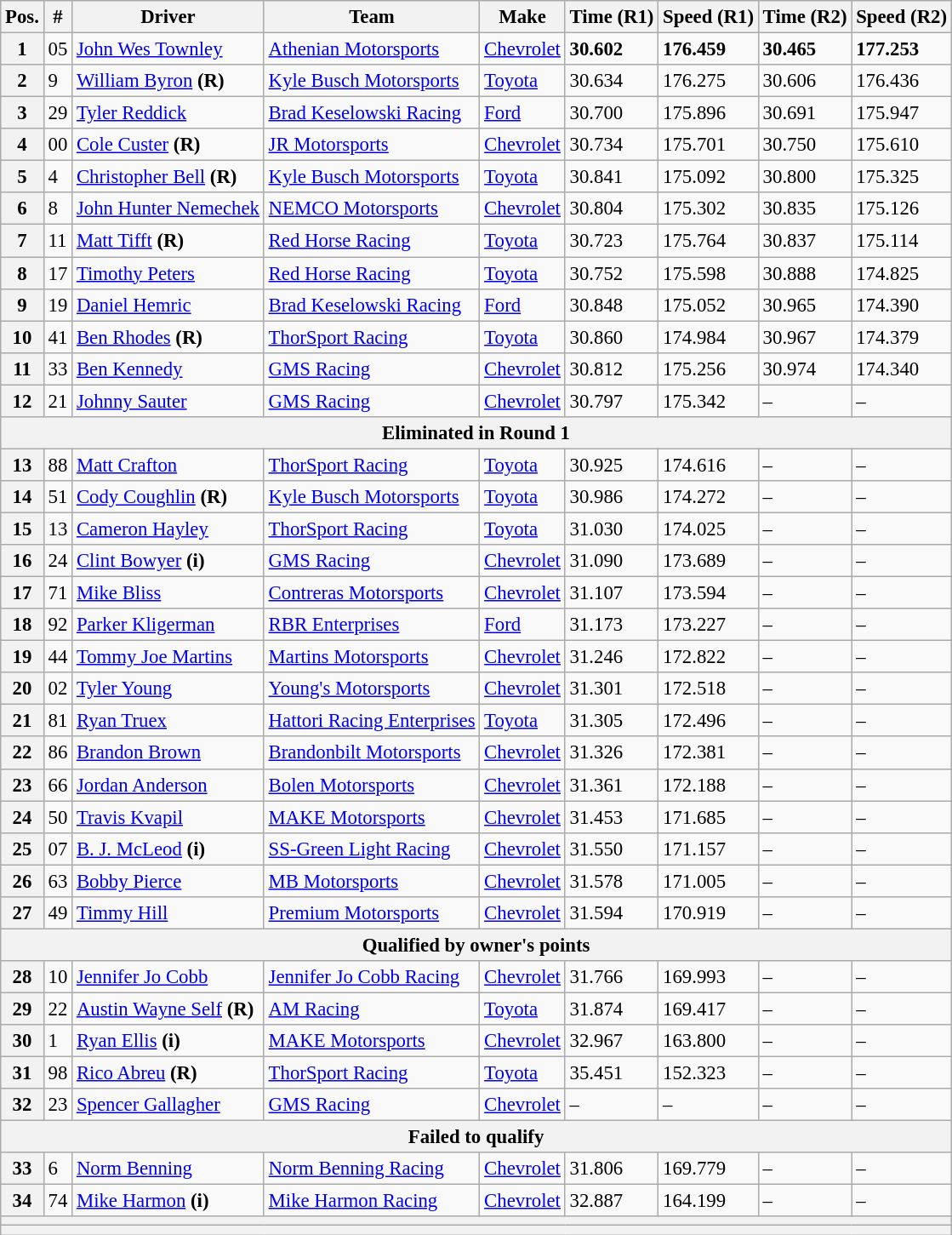<table class="wikitable" style="font-size:95%">
<tr>
<th>Pos.</th>
<th>#</th>
<th>Driver</th>
<th>Team</th>
<th>Make</th>
<th>Time (R1)</th>
<th>Speed (R1)</th>
<th>Time (R2)</th>
<th>Speed (R2)</th>
</tr>
<tr>
<th>1</th>
<td>05</td>
<td><a href='#'>John Wes Townley</a></td>
<td><a href='#'>Athenian Motorsports</a></td>
<td><a href='#'>Chevrolet</a></td>
<td><strong>30.602</strong></td>
<td><strong>176.459</strong></td>
<td><strong>30.465</strong></td>
<td><strong>177.253</strong></td>
</tr>
<tr>
<th>2</th>
<td>9</td>
<td><a href='#'>William Byron</a> <strong>(R)</strong></td>
<td><a href='#'>Kyle Busch Motorsports</a></td>
<td><a href='#'>Toyota</a></td>
<td>30.634</td>
<td>176.275</td>
<td>30.606</td>
<td>176.436</td>
</tr>
<tr>
<th>3</th>
<td>29</td>
<td><a href='#'>Tyler Reddick</a></td>
<td><a href='#'>Brad Keselowski Racing</a></td>
<td><a href='#'>Ford</a></td>
<td>30.700</td>
<td>175.896</td>
<td>30.691</td>
<td>175.947</td>
</tr>
<tr>
<th>4</th>
<td>00</td>
<td><a href='#'>Cole Custer</a> <strong>(R)</strong></td>
<td><a href='#'>JR Motorsports</a></td>
<td><a href='#'>Chevrolet</a></td>
<td>30.734</td>
<td>175.701</td>
<td>30.750</td>
<td>175.610</td>
</tr>
<tr>
<th>5</th>
<td>4</td>
<td><a href='#'>Christopher Bell</a> <strong>(R)</strong></td>
<td><a href='#'>Kyle Busch Motorsports</a></td>
<td><a href='#'>Toyota</a></td>
<td>30.841</td>
<td>175.092</td>
<td>30.800</td>
<td>175.325</td>
</tr>
<tr>
<th>6</th>
<td>8</td>
<td><a href='#'>John Hunter Nemechek</a></td>
<td><a href='#'>NEMCO Motorsports</a></td>
<td><a href='#'>Chevrolet</a></td>
<td>30.804</td>
<td>175.302</td>
<td>30.835</td>
<td>175.126</td>
</tr>
<tr>
<th>7</th>
<td>11</td>
<td><a href='#'>Matt Tifft</a> <strong>(R)</strong></td>
<td><a href='#'>Red Horse Racing</a></td>
<td><a href='#'>Toyota</a></td>
<td>30.723</td>
<td>175.764</td>
<td>30.837</td>
<td>175.114</td>
</tr>
<tr>
<th>8</th>
<td>17</td>
<td><a href='#'>Timothy Peters</a></td>
<td><a href='#'>Red Horse Racing</a></td>
<td><a href='#'>Toyota</a></td>
<td>30.752</td>
<td>175.598</td>
<td>30.888</td>
<td>174.825</td>
</tr>
<tr>
<th>9</th>
<td>19</td>
<td><a href='#'>Daniel Hemric</a></td>
<td><a href='#'>Brad Keselowski Racing</a></td>
<td><a href='#'>Ford</a></td>
<td>30.848</td>
<td>175.052</td>
<td>30.965</td>
<td>174.390</td>
</tr>
<tr>
<th>10</th>
<td>41</td>
<td><a href='#'>Ben Rhodes</a> <strong>(R)</strong></td>
<td><a href='#'>ThorSport Racing</a></td>
<td><a href='#'>Toyota</a></td>
<td>30.860</td>
<td>174.984</td>
<td>30.967</td>
<td>174.379</td>
</tr>
<tr>
<th>11</th>
<td>33</td>
<td><a href='#'>Ben Kennedy</a></td>
<td><a href='#'>GMS Racing</a></td>
<td><a href='#'>Chevrolet</a></td>
<td>30.812</td>
<td>175.256</td>
<td>30.974</td>
<td>174.340</td>
</tr>
<tr>
<th>12</th>
<td>21</td>
<td><a href='#'>Johnny Sauter</a></td>
<td><a href='#'>GMS Racing</a></td>
<td><a href='#'>Chevrolet</a></td>
<td>30.797</td>
<td>175.342</td>
<td>–</td>
<td>–</td>
</tr>
<tr>
<th colspan="9">Eliminated in Round 1</th>
</tr>
<tr>
<th>13</th>
<td>88</td>
<td><a href='#'>Matt Crafton</a></td>
<td><a href='#'>ThorSport Racing</a></td>
<td><a href='#'>Toyota</a></td>
<td>30.925</td>
<td>174.616</td>
<td>–</td>
<td>–</td>
</tr>
<tr>
<th>14</th>
<td>51</td>
<td><a href='#'>Cody Coughlin</a> <strong>(R)</strong></td>
<td><a href='#'>Kyle Busch Motorsports</a></td>
<td><a href='#'>Toyota</a></td>
<td>30.986</td>
<td>174.272</td>
<td>–</td>
<td>–</td>
</tr>
<tr>
<th>15</th>
<td>13</td>
<td><a href='#'>Cameron Hayley</a></td>
<td><a href='#'>ThorSport Racing</a></td>
<td><a href='#'>Toyota</a></td>
<td>31.030</td>
<td>174.025</td>
<td>–</td>
<td>–</td>
</tr>
<tr>
<th>16</th>
<td>24</td>
<td><a href='#'>Clint Bowyer</a> <strong>(i)</strong></td>
<td><a href='#'>GMS Racing</a></td>
<td><a href='#'>Chevrolet</a></td>
<td>31.090</td>
<td>173.689</td>
<td>–</td>
<td>–</td>
</tr>
<tr>
<th>17</th>
<td>71</td>
<td><a href='#'>Mike Bliss</a></td>
<td><a href='#'>Contreras Motorsports</a></td>
<td><a href='#'>Chevrolet</a></td>
<td>31.107</td>
<td>173.594</td>
<td>–</td>
<td>–</td>
</tr>
<tr>
<th>18</th>
<td>92</td>
<td><a href='#'>Parker Kligerman</a></td>
<td><a href='#'>RBR Enterprises</a></td>
<td><a href='#'>Ford</a></td>
<td>31.173</td>
<td>173.227</td>
<td>–</td>
<td>–</td>
</tr>
<tr>
<th>19</th>
<td>44</td>
<td><a href='#'>Tommy Joe Martins</a></td>
<td><a href='#'>Martins Motorsports</a></td>
<td><a href='#'>Chevrolet</a></td>
<td>31.246</td>
<td>172.822</td>
<td>–</td>
<td>–</td>
</tr>
<tr>
<th>20</th>
<td>02</td>
<td><a href='#'>Tyler Young</a></td>
<td><a href='#'>Young's Motorsports</a></td>
<td><a href='#'>Chevrolet</a></td>
<td>31.301</td>
<td>172.518</td>
<td>–</td>
<td>–</td>
</tr>
<tr>
<th>21</th>
<td>81</td>
<td><a href='#'>Ryan Truex</a></td>
<td><a href='#'>Hattori Racing Enterprises</a></td>
<td><a href='#'>Toyota</a></td>
<td>31.305</td>
<td>172.496</td>
<td>–</td>
<td>–</td>
</tr>
<tr>
<th>22</th>
<td>86</td>
<td><a href='#'>Brandon Brown</a></td>
<td><a href='#'>Brandonbilt Motorsports</a></td>
<td><a href='#'>Chevrolet</a></td>
<td>31.326</td>
<td>172.381</td>
<td>–</td>
<td>–</td>
</tr>
<tr>
<th>23</th>
<td>66</td>
<td><a href='#'>Jordan Anderson</a></td>
<td><a href='#'>Bolen Motorsports</a></td>
<td><a href='#'>Chevrolet</a></td>
<td>31.361</td>
<td>172.188</td>
<td>–</td>
<td>–</td>
</tr>
<tr>
<th>24</th>
<td>50</td>
<td><a href='#'>Travis Kvapil</a></td>
<td><a href='#'>MAKE Motorsports</a></td>
<td><a href='#'>Chevrolet</a></td>
<td>31.453</td>
<td>171.685</td>
<td>–</td>
<td>–</td>
</tr>
<tr>
<th>25</th>
<td>07</td>
<td><a href='#'>B. J. McLeod</a> <strong>(i)</strong></td>
<td><a href='#'>SS-Green Light Racing</a></td>
<td><a href='#'>Chevrolet</a></td>
<td>31.550</td>
<td>171.157</td>
<td>–</td>
<td>–</td>
</tr>
<tr>
<th>26</th>
<td>63</td>
<td><a href='#'>Bobby Pierce</a></td>
<td><a href='#'>MB Motorsports</a></td>
<td><a href='#'>Chevrolet</a></td>
<td>31.578</td>
<td>171.005</td>
<td>–</td>
<td>–</td>
</tr>
<tr>
<th>27</th>
<td>49</td>
<td><a href='#'>Timmy Hill</a></td>
<td><a href='#'>Premium Motorsports</a></td>
<td><a href='#'>Chevrolet</a></td>
<td>31.594</td>
<td>170.919</td>
<td>–</td>
<td>–</td>
</tr>
<tr>
<th colspan="9">Qualified by owner's points</th>
</tr>
<tr>
<th>28</th>
<td>10</td>
<td><a href='#'>Jennifer Jo Cobb</a></td>
<td><a href='#'>Jennifer Jo Cobb Racing</a></td>
<td><a href='#'>Chevrolet</a></td>
<td>31.766</td>
<td>169.993</td>
<td>–</td>
<td>–</td>
</tr>
<tr>
<th>29</th>
<td>22</td>
<td><a href='#'>Austin Wayne Self</a> <strong>(R)</strong></td>
<td><a href='#'>AM Racing</a></td>
<td><a href='#'>Toyota</a></td>
<td>31.874</td>
<td>169.417</td>
<td>–</td>
<td>–</td>
</tr>
<tr>
<th>30</th>
<td>1</td>
<td><a href='#'>Ryan Ellis</a> <strong>(i)</strong></td>
<td><a href='#'>MAKE Motorsports</a></td>
<td><a href='#'>Chevrolet</a></td>
<td>32.967</td>
<td>163.800</td>
<td>–</td>
<td>–</td>
</tr>
<tr>
<th>31</th>
<td>98</td>
<td><a href='#'>Rico Abreu</a> <strong>(R)</strong></td>
<td><a href='#'>ThorSport Racing</a></td>
<td><a href='#'>Toyota</a></td>
<td>35.451</td>
<td>152.323</td>
<td>–</td>
<td>–</td>
</tr>
<tr>
<th>32</th>
<td>23</td>
<td><a href='#'>Spencer Gallagher</a></td>
<td><a href='#'>GMS Racing</a></td>
<td><a href='#'>Chevrolet</a></td>
<td>–</td>
<td>–</td>
<td>–</td>
<td>–</td>
</tr>
<tr>
<th colspan="9">Failed to qualify</th>
</tr>
<tr>
<th>33</th>
<td>6</td>
<td><a href='#'>Norm Benning</a></td>
<td><a href='#'>Norm Benning Racing</a></td>
<td><a href='#'>Chevrolet</a></td>
<td>31.806</td>
<td>169.779</td>
<td>–</td>
<td>–</td>
</tr>
<tr>
<th>34</th>
<td>74</td>
<td><a href='#'>Mike Harmon</a> <strong>(i)</strong></td>
<td><a href='#'>Mike Harmon Racing</a></td>
<td><a href='#'>Chevrolet</a></td>
<td>32.887</td>
<td>164.199</td>
<td>–</td>
<td>–</td>
</tr>
<tr>
<th colspan="9"></th>
</tr>
<tr>
<th colspan="9"></th>
</tr>
</table>
